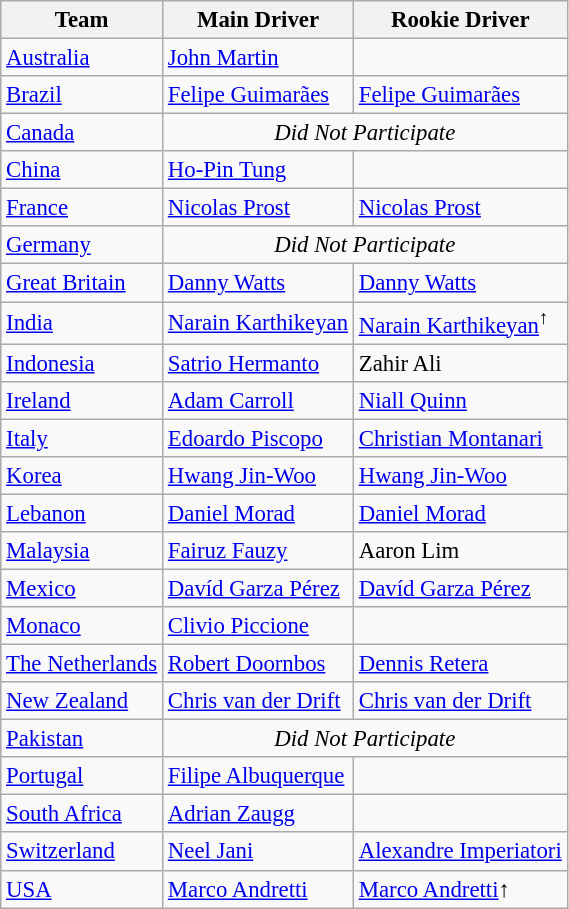<table class="wikitable" style="font-size:95%">
<tr>
<th>Team</th>
<th>Main Driver</th>
<th>Rookie Driver</th>
</tr>
<tr>
<td> <a href='#'>Australia</a></td>
<td><a href='#'>John Martin</a></td>
<td></td>
</tr>
<tr>
<td> <a href='#'>Brazil</a></td>
<td><a href='#'>Felipe Guimarães</a></td>
<td><a href='#'>Felipe Guimarães</a></td>
</tr>
<tr>
<td> <a href='#'>Canada</a></td>
<td colspan="2" align=center><em>Did Not Participate</em></td>
</tr>
<tr>
<td> <a href='#'>China</a></td>
<td><a href='#'>Ho-Pin Tung</a></td>
<td></td>
</tr>
<tr>
<td> <a href='#'>France</a></td>
<td><a href='#'>Nicolas Prost</a></td>
<td><a href='#'>Nicolas Prost</a></td>
</tr>
<tr>
<td> <a href='#'>Germany</a></td>
<td colspan="2" align=center><em>Did Not Participate</em></td>
</tr>
<tr>
<td> <a href='#'>Great Britain</a></td>
<td><a href='#'>Danny Watts</a></td>
<td><a href='#'>Danny Watts</a></td>
</tr>
<tr>
<td> <a href='#'>India</a></td>
<td><a href='#'>Narain Karthikeyan</a></td>
<td><a href='#'>Narain Karthikeyan</a><sup>↑</sup></td>
</tr>
<tr>
<td> <a href='#'>Indonesia</a></td>
<td><a href='#'>Satrio Hermanto</a></td>
<td>Zahir Ali</td>
</tr>
<tr>
<td> <a href='#'>Ireland</a></td>
<td><a href='#'>Adam Carroll</a></td>
<td><a href='#'>Niall Quinn</a></td>
</tr>
<tr>
<td> <a href='#'>Italy</a></td>
<td><a href='#'>Edoardo Piscopo</a></td>
<td><a href='#'>Christian Montanari</a></td>
</tr>
<tr>
<td> <a href='#'>Korea</a></td>
<td><a href='#'>Hwang Jin-Woo</a></td>
<td><a href='#'>Hwang Jin-Woo</a></td>
</tr>
<tr>
<td> <a href='#'>Lebanon</a></td>
<td><a href='#'>Daniel Morad</a></td>
<td><a href='#'>Daniel Morad</a></td>
</tr>
<tr>
<td> <a href='#'>Malaysia</a></td>
<td><a href='#'>Fairuz Fauzy</a></td>
<td>Aaron Lim</td>
</tr>
<tr>
<td> <a href='#'>Mexico</a></td>
<td><a href='#'>Davíd Garza Pérez</a></td>
<td><a href='#'>Davíd Garza Pérez</a></td>
</tr>
<tr>
<td> <a href='#'>Monaco</a></td>
<td><a href='#'>Clivio Piccione</a></td>
<td></td>
</tr>
<tr>
<td> <a href='#'>The Netherlands</a></td>
<td><a href='#'>Robert Doornbos</a></td>
<td><a href='#'>Dennis Retera</a></td>
</tr>
<tr>
<td> <a href='#'>New Zealand</a></td>
<td><a href='#'>Chris van der Drift</a></td>
<td><a href='#'>Chris van der Drift</a></td>
</tr>
<tr>
<td> <a href='#'>Pakistan</a></td>
<td colspan="2" align=center><em>Did Not Participate</em></td>
</tr>
<tr>
<td> <a href='#'>Portugal</a></td>
<td><a href='#'>Filipe Albuquerque</a></td>
<td></td>
</tr>
<tr>
<td> <a href='#'>South Africa</a></td>
<td><a href='#'>Adrian Zaugg</a></td>
<td></td>
</tr>
<tr>
<td> <a href='#'>Switzerland</a></td>
<td><a href='#'>Neel Jani</a></td>
<td><a href='#'>Alexandre Imperiatori</a></td>
</tr>
<tr>
<td> <a href='#'>USA</a></td>
<td><a href='#'>Marco Andretti</a></td>
<td><a href='#'>Marco Andretti</a>↑</td>
</tr>
</table>
